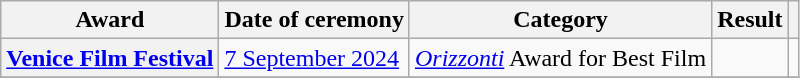<table class="wikitable sortable plainrowheaders">
<tr>
<th scope="col">Award</th>
<th scope="col">Date of ceremony</th>
<th scope="col">Category</th>
<th scope="col">Result</th>
<th scope="col"></th>
</tr>
<tr>
<th scope="row"><a href='#'>Venice Film Festival</a></th>
<td><a href='#'>7 September 2024</a></td>
<td><em><a href='#'>Orizzonti</a></em> Award for Best Film</td>
<td></td>
<td></td>
</tr>
<tr>
</tr>
</table>
